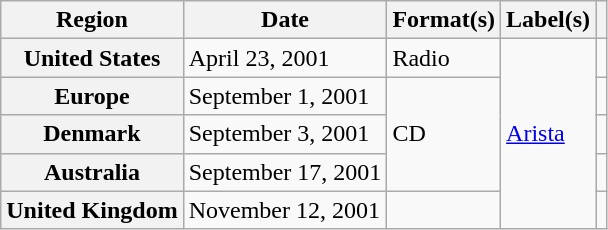<table class="wikitable plainrowheaders">
<tr>
<th scope="col">Region</th>
<th scope="col">Date</th>
<th scope="col">Format(s)</th>
<th scope="col">Label(s)</th>
<th scope="col"></th>
</tr>
<tr>
<th scope="row">United States</th>
<td>April 23, 2001</td>
<td>Radio</td>
<td rowspan="5"><a href='#'>Arista</a></td>
<td align="center"></td>
</tr>
<tr>
<th scope="row">Europe</th>
<td>September 1, 2001</td>
<td rowspan="3">CD</td>
<td align="center"></td>
</tr>
<tr>
<th scope="row">Denmark</th>
<td>September 3, 2001</td>
<td align="center"></td>
</tr>
<tr>
<th scope="row">Australia</th>
<td>September 17, 2001</td>
<td align="center"></td>
</tr>
<tr>
<th scope="row">United Kingdom</th>
<td>November 12, 2001</td>
<td></td>
<td align="center"></td>
</tr>
</table>
